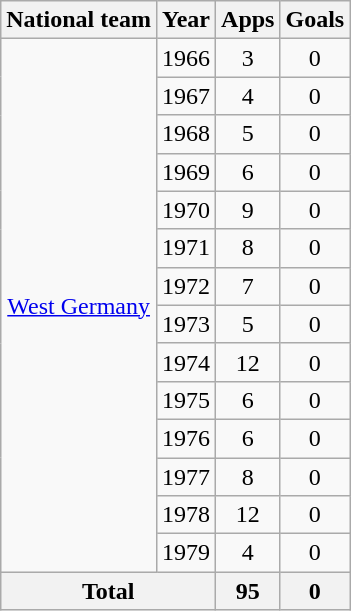<table class="wikitable" style="text-align:center">
<tr>
<th>National team</th>
<th>Year</th>
<th>Apps</th>
<th>Goals</th>
</tr>
<tr>
<td rowspan="14"><a href='#'>West Germany</a></td>
<td>1966</td>
<td>3</td>
<td>0</td>
</tr>
<tr>
<td>1967</td>
<td>4</td>
<td>0</td>
</tr>
<tr>
<td>1968</td>
<td>5</td>
<td>0</td>
</tr>
<tr>
<td>1969</td>
<td>6</td>
<td>0</td>
</tr>
<tr>
<td>1970</td>
<td>9</td>
<td>0</td>
</tr>
<tr>
<td>1971</td>
<td>8</td>
<td>0</td>
</tr>
<tr>
<td>1972</td>
<td>7</td>
<td>0</td>
</tr>
<tr>
<td>1973</td>
<td>5</td>
<td>0</td>
</tr>
<tr>
<td>1974</td>
<td>12</td>
<td>0</td>
</tr>
<tr>
<td>1975</td>
<td>6</td>
<td>0</td>
</tr>
<tr>
<td>1976</td>
<td>6</td>
<td>0</td>
</tr>
<tr>
<td>1977</td>
<td>8</td>
<td>0</td>
</tr>
<tr>
<td>1978</td>
<td>12</td>
<td>0</td>
</tr>
<tr>
<td>1979</td>
<td>4</td>
<td>0</td>
</tr>
<tr>
<th colspan="2">Total</th>
<th>95</th>
<th>0</th>
</tr>
</table>
